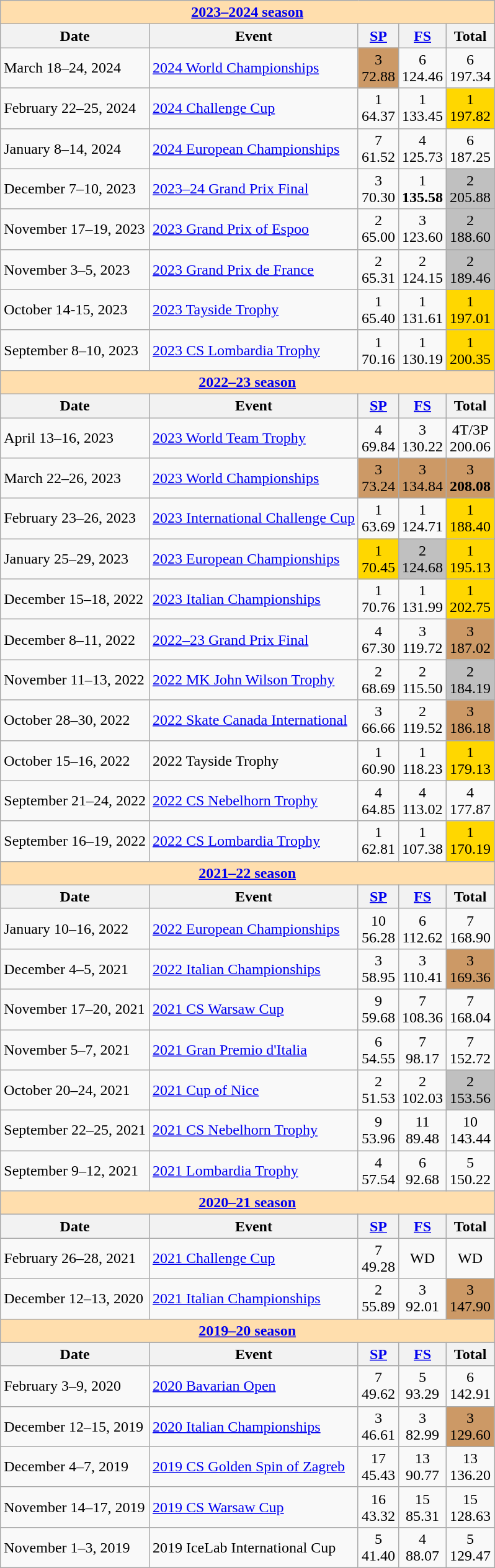<table class="wikitable">
<tr>
<td style="background-color: #ffdead; " colspan=5 align=center><a href='#'><strong>2023–2024 season</strong></a></td>
</tr>
<tr>
<th>Date</th>
<th>Event</th>
<th><a href='#'>SP</a></th>
<th><a href='#'>FS</a></th>
<th>Total</th>
</tr>
<tr>
<td>March 18–24, 2024</td>
<td><a href='#'>2024 World Championships</a></td>
<td align=center bgcolor=cc9966>3 <br> 72.88</td>
<td align=center>6 <br> 124.46</td>
<td align=center>6 <br> 197.34</td>
</tr>
<tr>
<td>February 22–25, 2024</td>
<td><a href='#'>2024 Challenge Cup</a></td>
<td align=center>1 <br> 64.37</td>
<td align=center>1 <br> 133.45</td>
<td align=center bgcolor=gold>1 <br> 197.82</td>
</tr>
<tr>
<td>January 8–14, 2024</td>
<td><a href='#'>2024 European Championships</a></td>
<td align=center>7 <br> 61.52</td>
<td align=center>4 <br> 125.73</td>
<td align=center>6 <br> 187.25</td>
</tr>
<tr>
<td>December 7–10, 2023</td>
<td><a href='#'>2023–24 Grand Prix Final</a></td>
<td align=center>3 <br> 70.30</td>
<td align=center>1 <br> <strong>135.58</strong></td>
<td align=center bgcolor=silver>2 <br> 205.88</td>
</tr>
<tr>
<td>November 17–19, 2023</td>
<td><a href='#'>2023 Grand Prix of Espoo</a></td>
<td align=center>2 <br> 65.00</td>
<td align=center>3 <br> 123.60</td>
<td align=center bgcolor=silver>2 <br> 188.60</td>
</tr>
<tr>
<td>November 3–5, 2023</td>
<td><a href='#'>2023 Grand Prix de France</a></td>
<td align=center>2 <br> 65.31</td>
<td align=center>2 <br> 124.15</td>
<td align=center bgcolor=silver>2 <br> 189.46</td>
</tr>
<tr>
<td>October 14-15, 2023</td>
<td><a href='#'>2023 Tayside Trophy</a></td>
<td align=center>1 <br> 65.40</td>
<td align=center>1 <br> 131.61</td>
<td align=center bgcolor=gold>1 <br> 197.01</td>
</tr>
<tr>
<td>September 8–10, 2023</td>
<td><a href='#'>2023 CS Lombardia Trophy</a></td>
<td align=center>1 <br> 70.16</td>
<td align=center>1 <br>	130.19</td>
<td align=center bgcolor=gold>1 <br> 200.35</td>
</tr>
<tr>
<td colspan="5" style="background-color: #ffdead; " align="center"><a href='#'><strong>2022–23 season</strong></a></td>
</tr>
<tr>
<th>Date</th>
<th>Event</th>
<th><a href='#'>SP</a></th>
<th><a href='#'>FS</a></th>
<th>Total</th>
</tr>
<tr>
<td>April 13–16, 2023</td>
<td><a href='#'>2023 World Team Trophy</a></td>
<td align=center>4 <br> 69.84</td>
<td align=center>3 <br> 130.22</td>
<td align=center>4T/3P<br> 200.06</td>
</tr>
<tr>
<td>March 22–26, 2023</td>
<td><a href='#'>2023 World Championships</a></td>
<td align=center bgcolor=cc9966>3 <br> 73.24</td>
<td align=center bgcolor=cc9966>3 <br> 134.84</td>
<td align=center bgcolor=cc9966>3 <br> <strong>208.08</strong></td>
</tr>
<tr>
<td>February 23–26, 2023</td>
<td><a href='#'>2023 International Challenge Cup</a></td>
<td align=center>1 <br> 63.69</td>
<td align=center>1 <br> 124.71</td>
<td align=center bgcolor=gold>1  <br> 188.40</td>
</tr>
<tr>
<td>January 25–29, 2023</td>
<td><a href='#'>2023 European Championships</a></td>
<td align=center bgcolor=gold>1 <br> 70.45</td>
<td align=center bgcolor=silver>2 <br> 124.68</td>
<td align=center bgcolor=gold>1 <br> 195.13</td>
</tr>
<tr>
<td>December 15–18, 2022</td>
<td><a href='#'>2023 Italian Championships</a></td>
<td align=center>1 <br> 70.76</td>
<td align=center>1 <br> 131.99</td>
<td align=center bgcolor=gold>1 <br> 202.75</td>
</tr>
<tr>
<td>December 8–11, 2022</td>
<td><a href='#'>2022–23 Grand Prix Final</a></td>
<td align=center>4 <br> 67.30</td>
<td align=center>3 <br> 119.72</td>
<td align=center bgcolor=cc9966>3 <br> 187.02</td>
</tr>
<tr>
<td>November 11–13, 2022</td>
<td><a href='#'>2022 MK John Wilson Trophy</a></td>
<td align=center>2 <br> 68.69</td>
<td align=center>2 <br> 115.50</td>
<td align=center bgcolor=silver>2 <br> 184.19</td>
</tr>
<tr>
<td>October 28–30, 2022</td>
<td><a href='#'>2022 Skate Canada International</a></td>
<td align=center>3 <br> 66.66</td>
<td align=center>2 <br> 119.52</td>
<td align=center bgcolor=cc9966>3 <br> 186.18</td>
</tr>
<tr>
<td>October 15–16, 2022</td>
<td>2022 Tayside Trophy</td>
<td align=center>1 <br> 60.90</td>
<td align=center>1 <br> 118.23</td>
<td align=center bgcolor=gold>1  <br> 179.13</td>
</tr>
<tr>
<td>September 21–24, 2022</td>
<td><a href='#'>2022 CS Nebelhorn Trophy</a></td>
<td align=center>4 <br> 64.85</td>
<td align=center>4 <br> 113.02</td>
<td align=center>4  <br> 177.87</td>
</tr>
<tr>
<td>September 16–19, 2022</td>
<td><a href='#'>2022 CS Lombardia Trophy</a></td>
<td align=center>1 <br> 62.81</td>
<td align=center>1 <br> 107.38</td>
<td align=center bgcolor=gold>1  <br> 170.19</td>
</tr>
<tr>
<td colspan="5" style="background-color: #ffdead; " align="center"><a href='#'><strong>2021–22 season</strong></a></td>
</tr>
<tr>
<th>Date</th>
<th>Event</th>
<th><a href='#'>SP</a></th>
<th><a href='#'>FS</a></th>
<th>Total</th>
</tr>
<tr>
<td>January 10–16, 2022</td>
<td><a href='#'>2022 European Championships</a></td>
<td align=center>10 <br> 56.28</td>
<td align=center>6 <br> 112.62</td>
<td align=center>7 <br> 168.90</td>
</tr>
<tr>
<td>December 4–5, 2021</td>
<td><a href='#'>2022 Italian Championships</a></td>
<td align=center>3 <br> 58.95</td>
<td align=center>3 <br> 110.41</td>
<td align=center bgcolor=cc9966>3 <br> 169.36</td>
</tr>
<tr>
<td>November 17–20, 2021</td>
<td><a href='#'>2021 CS Warsaw Cup</a></td>
<td align=center>9 <br> 59.68</td>
<td align=center>7 <br> 108.36</td>
<td align=center>7 <br> 168.04</td>
</tr>
<tr>
<td>November 5–7, 2021</td>
<td><a href='#'>2021 Gran Premio d'Italia</a></td>
<td align=center>6 <br> 54.55</td>
<td align=center>7 <br> 98.17</td>
<td align=center>7  <br> 152.72</td>
</tr>
<tr>
<td>October 20–24, 2021</td>
<td><a href='#'>2021 Cup of Nice</a></td>
<td align=center>2 <br> 51.53</td>
<td align=center>2 <br> 102.03</td>
<td align=center bgcolor=silver>2  <br> 153.56</td>
</tr>
<tr>
<td>September 22–25, 2021</td>
<td><a href='#'>2021 CS Nebelhorn Trophy</a></td>
<td align=center>9 <br> 53.96</td>
<td align=center>11 <br> 89.48</td>
<td align=center>10 <br> 143.44</td>
</tr>
<tr>
<td>September 9–12, 2021</td>
<td><a href='#'>2021 Lombardia Trophy</a></td>
<td align=center>4 <br> 57.54</td>
<td align=center>6 <br> 92.68</td>
<td align=center>5 <br> 150.22</td>
</tr>
<tr>
<td colspan="5" style="background-color: #ffdead; " align="center"><a href='#'><strong>2020–21 season</strong></a></td>
</tr>
<tr>
<th>Date</th>
<th>Event</th>
<th><a href='#'>SP</a></th>
<th><a href='#'>FS</a></th>
<th>Total</th>
</tr>
<tr>
<td>February 26–28, 2021</td>
<td><a href='#'>2021 Challenge Cup</a></td>
<td align=center>7 <br> 49.28</td>
<td align=center>WD</td>
<td align=center>WD</td>
</tr>
<tr>
<td>December 12–13, 2020</td>
<td><a href='#'>2021 Italian Championships</a></td>
<td align=center>2 <br> 55.89</td>
<td align=center>3 <br> 92.01</td>
<td align=center bgcolor=cc9966>3 <br> 147.90</td>
</tr>
<tr>
<td colspan="5" style="background-color: #ffdead; " align="center"><a href='#'><strong>2019–20 season</strong></a></td>
</tr>
<tr>
<th>Date</th>
<th>Event</th>
<th><a href='#'>SP</a></th>
<th><a href='#'>FS</a></th>
<th>Total</th>
</tr>
<tr>
<td>February 3–9, 2020</td>
<td><a href='#'>2020 Bavarian Open</a></td>
<td align=center>7 <br> 49.62</td>
<td align=center>5 <br> 93.29</td>
<td align=center>6 <br> 142.91</td>
</tr>
<tr>
<td>December 12–15, 2019</td>
<td><a href='#'>2020 Italian Championships</a></td>
<td align=center>3 <br> 46.61</td>
<td align=center>3 <br> 82.99</td>
<td align=center bgcolor=cc9966>3 <br> 129.60</td>
</tr>
<tr>
<td>December 4–7, 2019</td>
<td><a href='#'>2019 CS Golden Spin of Zagreb</a></td>
<td align=center>17 <br> 45.43</td>
<td align=center>13 <br> 90.77</td>
<td align=center>13 <br> 136.20</td>
</tr>
<tr>
<td>November 14–17, 2019</td>
<td><a href='#'>2019 CS Warsaw Cup</a></td>
<td align=center>16 <br> 43.32</td>
<td align=center>15 <br> 85.31</td>
<td align=center>15 <br> 128.63</td>
</tr>
<tr>
<td>November 1–3, 2019</td>
<td>2019 IceLab International Cup</td>
<td align=center>5 <br> 41.40</td>
<td align=center>4 <br> 88.07</td>
<td align=center>5 <br> 129.47</td>
</tr>
</table>
